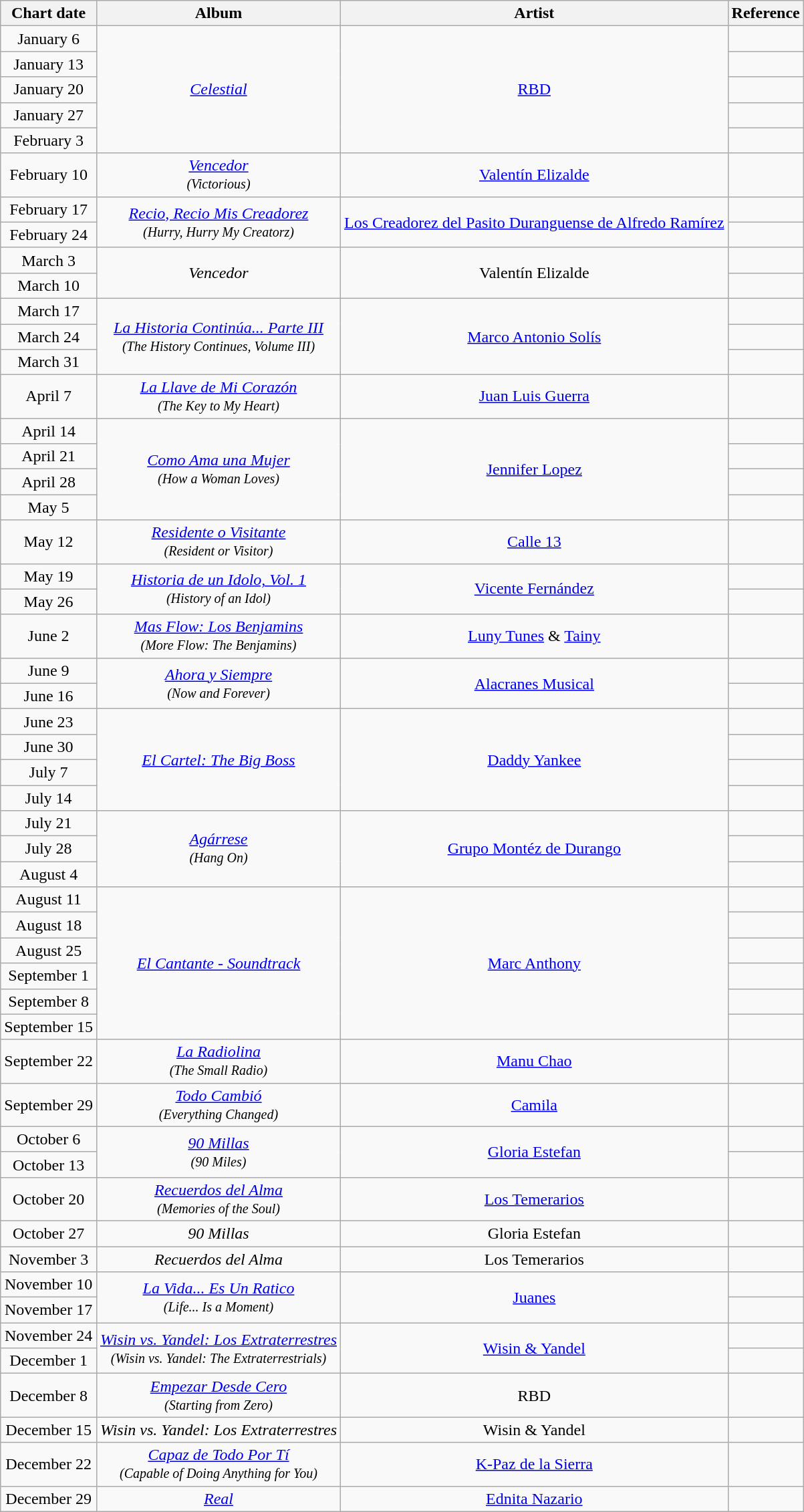<table class="wikitable" border="1" style="text-align: center">
<tr>
<th>Chart date</th>
<th>Album</th>
<th>Artist</th>
<th class="unsortable">Reference</th>
</tr>
<tr>
<td>January 6</td>
<td rowspan="5"><em><a href='#'>Celestial</a></em></td>
<td rowspan="5"><a href='#'>RBD</a></td>
<td></td>
</tr>
<tr>
<td>January 13</td>
<td></td>
</tr>
<tr>
<td>January 20</td>
<td></td>
</tr>
<tr>
<td>January 27</td>
<td></td>
</tr>
<tr>
<td>February 3</td>
<td></td>
</tr>
<tr>
<td>February 10</td>
<td><em><a href='#'>Vencedor</a></em><br><small><em>(Victorious)</em></small></td>
<td><a href='#'>Valentín Elizalde</a></td>
<td></td>
</tr>
<tr>
<td>February 17</td>
<td rowspan="2"><em><a href='#'>Recio, Recio Mis Creadorez</a></em><br><small><em>(Hurry, Hurry My Creatorz)</em></small></td>
<td rowspan="2"><a href='#'>Los Creadorez del Pasito Duranguense de Alfredo Ramírez</a></td>
<td></td>
</tr>
<tr>
<td>February 24</td>
<td></td>
</tr>
<tr>
<td>March 3</td>
<td rowspan="2"><em>Vencedor</em></td>
<td rowspan="2">Valentín Elizalde</td>
<td></td>
</tr>
<tr>
<td>March 10</td>
<td></td>
</tr>
<tr>
<td>March 17</td>
<td rowspan="3"><em><a href='#'>La Historia Continúa... Parte III</a></em> <br><small><em>(The History Continues, Volume III)</em></small></td>
<td rowspan="3"><a href='#'>Marco Antonio Solís</a></td>
<td></td>
</tr>
<tr>
<td>March 24</td>
<td></td>
</tr>
<tr>
<td>March 31</td>
<td></td>
</tr>
<tr>
<td>April 7</td>
<td><em><a href='#'>La Llave de Mi Corazón</a></em><br><small><em>(The Key to My Heart)</em></small></td>
<td><a href='#'>Juan Luis Guerra</a></td>
<td></td>
</tr>
<tr>
<td>April 14</td>
<td rowspan="4"><em><a href='#'>Como Ama una Mujer</a></em> <br><small><em>(How a Woman Loves)</em></small></td>
<td rowspan="4"><a href='#'>Jennifer Lopez</a></td>
<td></td>
</tr>
<tr>
<td>April 21</td>
<td></td>
</tr>
<tr>
<td>April 28</td>
<td></td>
</tr>
<tr>
<td>May 5</td>
<td></td>
</tr>
<tr>
<td>May 12</td>
<td><em><a href='#'>Residente o Visitante</a></em> <br><small><em>(Resident or Visitor)</em></small></td>
<td><a href='#'>Calle 13</a></td>
<td></td>
</tr>
<tr>
<td>May 19</td>
<td rowspan="2"><em><a href='#'>Historia de un Idolo, Vol. 1</a></em> <br><small><em>(History of an Idol)</em></small></td>
<td rowspan="2"><a href='#'>Vicente Fernández</a></td>
<td></td>
</tr>
<tr>
<td>May 26</td>
<td></td>
</tr>
<tr>
<td>June 2</td>
<td><em><a href='#'>Mas Flow: Los Benjamins</a></em><br><small><em>(More Flow: The Benjamins)</em></small></td>
<td><a href='#'>Luny Tunes</a> & <a href='#'>Tainy</a></td>
<td></td>
</tr>
<tr>
<td>June 9</td>
<td rowspan="2"><em><a href='#'>Ahora y Siempre</a></em><br><small><em>(Now and Forever)</em></small></td>
<td rowspan="2"><a href='#'>Alacranes Musical</a></td>
<td></td>
</tr>
<tr>
<td>June 16</td>
<td></td>
</tr>
<tr>
<td>June 23</td>
<td rowspan="4"><em><a href='#'>El Cartel: The Big Boss</a></em></td>
<td rowspan="4"><a href='#'>Daddy Yankee</a></td>
<td></td>
</tr>
<tr>
<td>June 30</td>
<td></td>
</tr>
<tr>
<td>July 7</td>
<td></td>
</tr>
<tr>
<td>July 14</td>
<td></td>
</tr>
<tr>
<td>July 21</td>
<td rowspan="3"><em><a href='#'>Agárrese</a></em><br><small><em>(Hang On)</em></small></td>
<td rowspan="3"><a href='#'>Grupo Montéz de Durango</a></td>
<td></td>
</tr>
<tr>
<td>July 28</td>
<td></td>
</tr>
<tr>
<td>August 4</td>
<td></td>
</tr>
<tr>
<td>August 11</td>
<td rowspan="6"><em><a href='#'>El Cantante - Soundtrack</a></em></td>
<td rowspan="6"><a href='#'>Marc Anthony</a></td>
<td></td>
</tr>
<tr>
<td>August 18</td>
<td></td>
</tr>
<tr>
<td>August 25</td>
<td></td>
</tr>
<tr>
<td>September 1</td>
<td></td>
</tr>
<tr>
<td>September 8</td>
<td></td>
</tr>
<tr>
<td>September 15</td>
<td></td>
</tr>
<tr>
<td>September 22</td>
<td><em><a href='#'>La Radiolina</a></em> <br><small><em>(The Small Radio)</em></small></td>
<td><a href='#'>Manu Chao</a></td>
<td></td>
</tr>
<tr>
<td>September 29</td>
<td><em><a href='#'>Todo Cambió</a></em> <br><small><em>(Everything Changed)</em></small></td>
<td><a href='#'>Camila</a></td>
<td></td>
</tr>
<tr>
<td>October 6</td>
<td rowspan="2"><em><a href='#'>90 Millas</a></em><br><small><em>(90 Miles)</em></small></td>
<td rowspan="2"><a href='#'>Gloria Estefan</a></td>
<td></td>
</tr>
<tr>
<td>October 13</td>
<td></td>
</tr>
<tr>
<td>October 20</td>
<td><em><a href='#'>Recuerdos del Alma</a></em> <br><small><em>(Memories of the Soul)</em></small></td>
<td><a href='#'>Los Temerarios</a></td>
<td></td>
</tr>
<tr>
<td>October 27</td>
<td><em>90 Millas</em></td>
<td>Gloria Estefan</td>
<td></td>
</tr>
<tr>
<td>November 3</td>
<td><em>Recuerdos del Alma</em></td>
<td>Los Temerarios</td>
<td></td>
</tr>
<tr>
<td>November 10</td>
<td rowspan="2"><em><a href='#'>La Vida... Es Un Ratico</a></em><br><small><em>(Life... Is a Moment)</em></small></td>
<td rowspan="2"><a href='#'>Juanes</a></td>
<td></td>
</tr>
<tr>
<td>November 17</td>
<td></td>
</tr>
<tr>
<td>November 24</td>
<td rowspan="2"><em><a href='#'>Wisin vs. Yandel: Los Extraterrestres</a></em><br><small><em>(Wisin vs. Yandel: The Extraterrestrials)</em></small></td>
<td rowspan="2"><a href='#'>Wisin & Yandel</a></td>
<td></td>
</tr>
<tr>
<td>December 1</td>
<td></td>
</tr>
<tr>
<td>December 8</td>
<td><em><a href='#'>Empezar Desde Cero</a></em> <br><small><em>(Starting from Zero)</em></small></td>
<td>RBD</td>
<td></td>
</tr>
<tr>
<td>December 15</td>
<td><em>Wisin vs. Yandel: Los Extraterrestres</em></td>
<td>Wisin & Yandel</td>
<td></td>
</tr>
<tr>
<td>December 22</td>
<td><em><a href='#'>Capaz de Todo Por Tí</a></em> <br><small><em>(Capable of Doing Anything for You)</em></small></td>
<td><a href='#'>K-Paz de la Sierra</a></td>
<td></td>
</tr>
<tr>
<td>December 29</td>
<td><em><a href='#'>Real</a></em></td>
<td><a href='#'>Ednita Nazario</a></td>
<td></td>
</tr>
</table>
